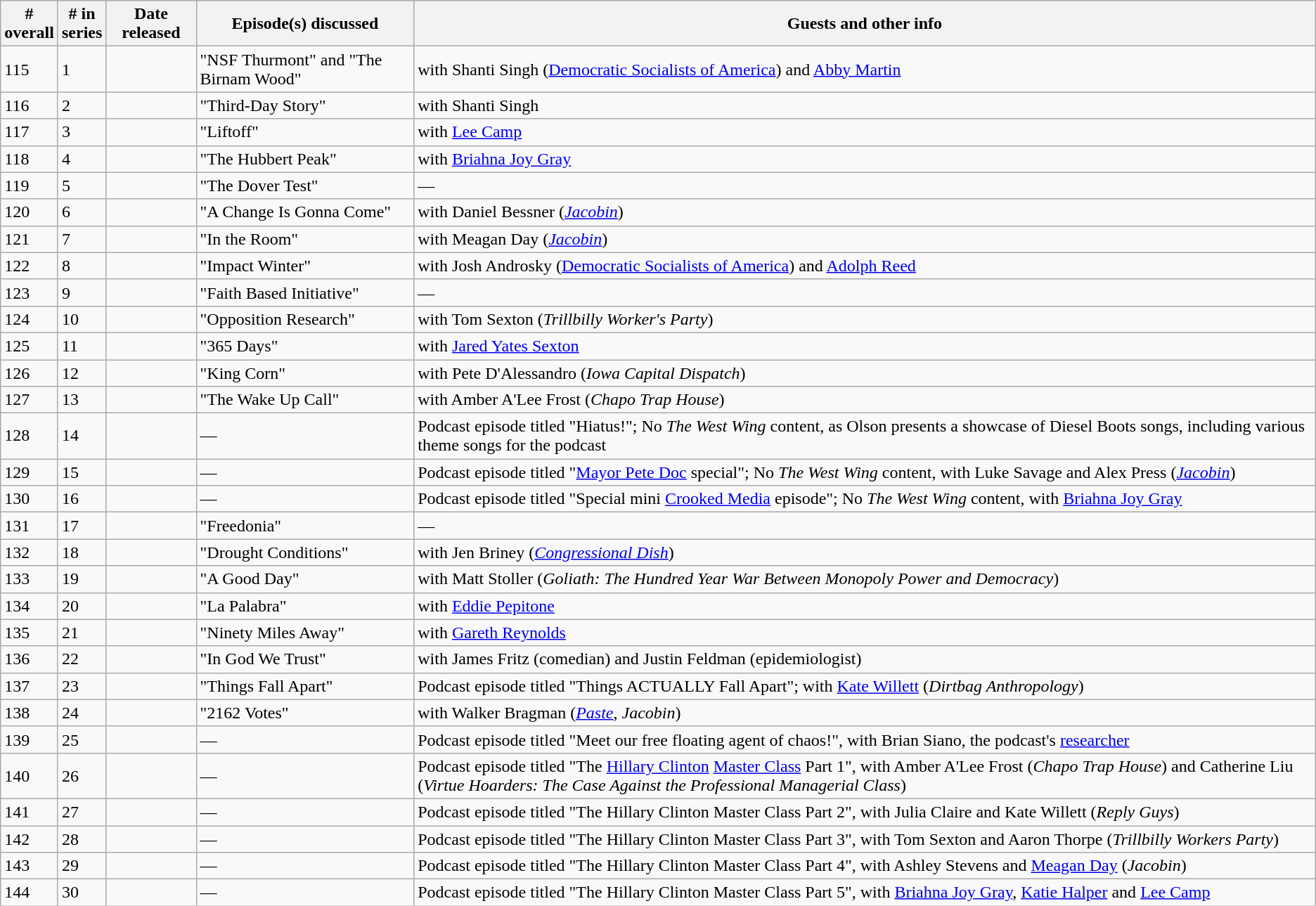<table class="wikitable mw-collapsible mw-collapsed">
<tr>
<th>#<br>overall</th>
<th># in<br>series</th>
<th>Date released</th>
<th>Episode(s) discussed</th>
<th>Guests and other info</th>
</tr>
<tr>
<td>115</td>
<td>1</td>
<td></td>
<td>"NSF Thurmont" and "The Birnam Wood"</td>
<td>with Shanti Singh (<a href='#'>Democratic Socialists of America</a>) and <a href='#'>Abby Martin</a></td>
</tr>
<tr>
<td>116</td>
<td>2</td>
<td></td>
<td>"Third-Day Story"</td>
<td>with Shanti Singh</td>
</tr>
<tr>
<td>117</td>
<td>3</td>
<td></td>
<td>"Liftoff"</td>
<td>with <a href='#'>Lee Camp</a></td>
</tr>
<tr>
<td>118</td>
<td>4</td>
<td></td>
<td>"The Hubbert Peak"</td>
<td>with <a href='#'>Briahna Joy Gray</a></td>
</tr>
<tr>
<td>119</td>
<td>5</td>
<td></td>
<td>"The Dover Test"</td>
<td>—</td>
</tr>
<tr>
<td>120</td>
<td>6</td>
<td></td>
<td>"A Change Is Gonna Come"</td>
<td>with Daniel Bessner (<em><a href='#'>Jacobin</a></em>)</td>
</tr>
<tr>
<td>121</td>
<td>7</td>
<td></td>
<td>"In the Room"</td>
<td>with Meagan Day (<em><a href='#'>Jacobin</a></em>)</td>
</tr>
<tr>
<td>122</td>
<td>8</td>
<td></td>
<td>"Impact Winter"</td>
<td>with Josh Androsky (<a href='#'>Democratic Socialists of America</a>) and <a href='#'>Adolph Reed</a></td>
</tr>
<tr>
<td>123</td>
<td>9</td>
<td></td>
<td>"Faith Based Initiative"</td>
<td>—</td>
</tr>
<tr>
<td>124</td>
<td>10</td>
<td></td>
<td>"Opposition Research"</td>
<td>with Tom Sexton (<em>Trillbilly Worker's Party</em>)</td>
</tr>
<tr>
<td>125</td>
<td>11</td>
<td></td>
<td>"365 Days"</td>
<td>with <a href='#'>Jared Yates Sexton</a></td>
</tr>
<tr>
<td>126</td>
<td>12</td>
<td></td>
<td>"King Corn"</td>
<td>with Pete D'Alessandro (<em>Iowa Capital Dispatch</em>)</td>
</tr>
<tr>
<td>127</td>
<td>13</td>
<td></td>
<td>"The Wake Up Call"</td>
<td>with Amber A'Lee Frost (<em>Chapo Trap House</em>)</td>
</tr>
<tr>
<td>128</td>
<td>14</td>
<td></td>
<td>—</td>
<td>Podcast episode titled "Hiatus!"; No <em>The West Wing</em> content, as Olson presents a showcase of Diesel Boots songs, including various theme songs for the podcast</td>
</tr>
<tr>
<td>129</td>
<td>15</td>
<td></td>
<td>—</td>
<td>Podcast episode titled "<a href='#'>Mayor Pete Doc</a> special"; No <em>The West Wing</em> content, with Luke Savage and Alex Press (<em><a href='#'>Jacobin</a></em>)</td>
</tr>
<tr>
<td>130</td>
<td>16</td>
<td></td>
<td>—</td>
<td>Podcast episode titled "Special mini <a href='#'>Crooked Media</a> episode"; No <em>The West Wing</em> content, with <a href='#'>Briahna Joy Gray</a></td>
</tr>
<tr>
<td>131</td>
<td>17</td>
<td></td>
<td>"Freedonia"</td>
<td>—</td>
</tr>
<tr>
<td>132</td>
<td>18</td>
<td></td>
<td>"Drought Conditions"</td>
<td>with Jen Briney (<em><a href='#'>Congressional Dish</a></em>)</td>
</tr>
<tr>
<td>133</td>
<td>19</td>
<td></td>
<td>"A Good Day"</td>
<td>with Matt Stoller (<em>Goliath: The Hundred Year War Between Monopoly Power and Democracy</em>)</td>
</tr>
<tr>
<td>134</td>
<td>20</td>
<td></td>
<td>"La Palabra"</td>
<td>with <a href='#'>Eddie Pepitone</a></td>
</tr>
<tr>
<td>135</td>
<td>21</td>
<td></td>
<td>"Ninety Miles Away"</td>
<td>with <a href='#'>Gareth Reynolds</a></td>
</tr>
<tr>
<td>136</td>
<td>22</td>
<td></td>
<td>"In God We Trust"</td>
<td>with James Fritz (comedian) and Justin Feldman (epidemiologist)</td>
</tr>
<tr>
<td>137</td>
<td>23</td>
<td></td>
<td>"Things Fall Apart"</td>
<td>Podcast episode titled "Things ACTUALLY Fall Apart"; with <a href='#'>Kate Willett</a> (<em>Dirtbag Anthropology</em>)</td>
</tr>
<tr>
<td>138</td>
<td>24</td>
<td></td>
<td>"2162 Votes"</td>
<td>with Walker Bragman (<em><a href='#'>Paste</a></em>, <em>Jacobin</em>)</td>
</tr>
<tr>
<td>139</td>
<td>25</td>
<td></td>
<td>—</td>
<td>Podcast episode titled "Meet our free floating agent of chaos!", with Brian Siano, the podcast's <a href='#'>researcher</a></td>
</tr>
<tr>
<td>140</td>
<td>26</td>
<td></td>
<td>—</td>
<td>Podcast episode titled "The <a href='#'>Hillary Clinton</a> <a href='#'>Master Class</a> Part 1", with Amber A'Lee Frost (<em>Chapo Trap House</em>) and Catherine Liu (<em>Virtue Hoarders: The Case Against the Professional Managerial Class</em>)</td>
</tr>
<tr>
<td>141</td>
<td>27</td>
<td></td>
<td>—</td>
<td>Podcast episode titled "The Hillary Clinton Master Class Part 2", with Julia Claire and Kate Willett (<em>Reply Guys</em>)</td>
</tr>
<tr>
<td>142</td>
<td>28</td>
<td></td>
<td>—</td>
<td>Podcast episode titled "The Hillary Clinton Master Class Part 3", with Tom Sexton and Aaron Thorpe (<em>Trillbilly Workers Party</em>)</td>
</tr>
<tr>
<td>143</td>
<td>29</td>
<td></td>
<td>—</td>
<td>Podcast episode titled "The Hillary Clinton Master Class Part 4", with Ashley Stevens and <a href='#'>Meagan Day</a> (<em>Jacobin</em>)</td>
</tr>
<tr>
<td>144</td>
<td>30</td>
<td></td>
<td>—</td>
<td>Podcast episode titled "The Hillary Clinton Master Class Part 5", with <a href='#'>Briahna Joy Gray</a>, <a href='#'>Katie Halper</a> and <a href='#'>Lee Camp</a></td>
</tr>
</table>
